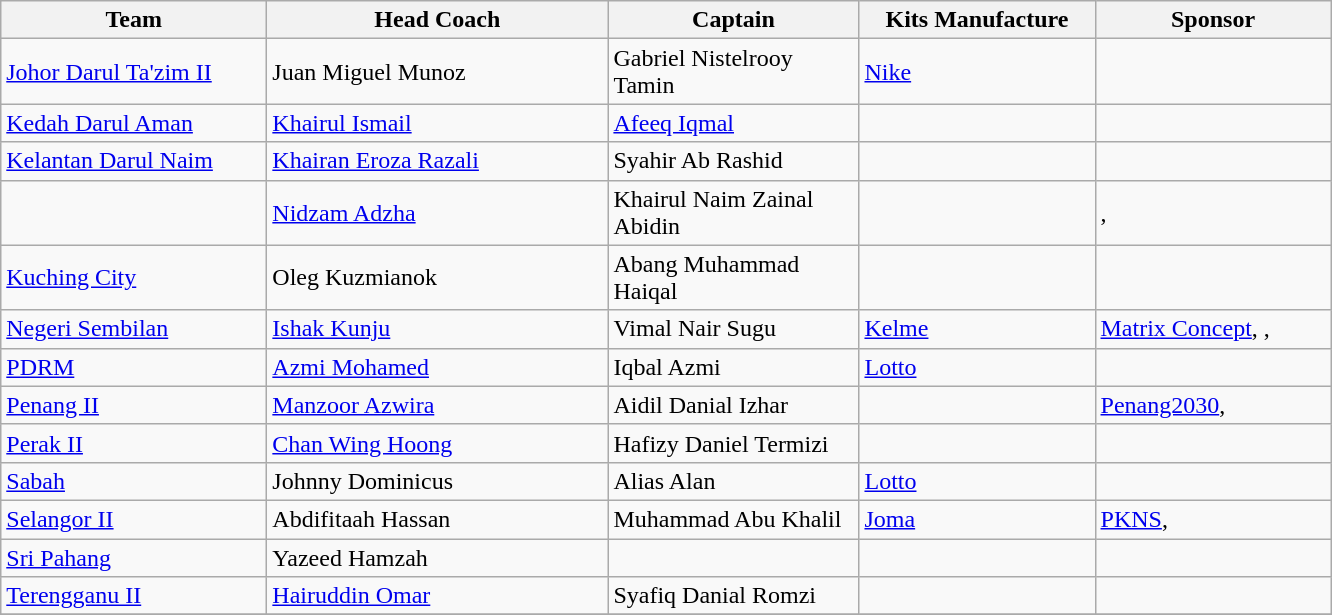<table class="wikitable sortable" style="text-align:left;">
<tr>
<th width="170">Team</th>
<th width="220">Head Coach</th>
<th width="160">Captain</th>
<th width="150">Kits Manufacture</th>
<th width="150">Sponsor</th>
</tr>
<tr>
<td><a href='#'>Johor Darul Ta'zim II</a></td>
<td> Juan Miguel Munoz</td>
<td> Gabriel Nistelrooy Tamin</td>
<td> <a href='#'>Nike</a></td>
<td></td>
</tr>
<tr>
<td><a href='#'>Kedah Darul Aman</a></td>
<td> <a href='#'>Khairul Ismail</a></td>
<td> <a href='#'>Afeeq Iqmal</a></td>
<td> </td>
<td></td>
</tr>
<tr>
<td><a href='#'>Kelantan Darul Naim</a></td>
<td> <a href='#'>Khairan Eroza Razali</a></td>
<td> Syahir Ab Rashid</td>
<td> </td>
<td></td>
</tr>
<tr>
<td><a href='#'></a></td>
<td> <a href='#'>Nidzam Adzha</a></td>
<td> Khairul Naim Zainal Abidin</td>
<td> </td>
<td>, </td>
</tr>
<tr>
<td><a href='#'>Kuching City</a></td>
<td> Oleg Kuzmianok</td>
<td> Abang Muhammad Haiqal</td>
<td> </td>
<td></td>
</tr>
<tr>
<td><a href='#'>Negeri Sembilan</a></td>
<td> <a href='#'>Ishak Kunju</a></td>
<td> Vimal Nair Sugu</td>
<td> <a href='#'>Kelme</a></td>
<td><a href='#'>Matrix Concept</a>, , </td>
</tr>
<tr>
<td><a href='#'>PDRM</a></td>
<td> <a href='#'>Azmi Mohamed</a></td>
<td> Iqbal Azmi</td>
<td> <a href='#'>Lotto</a></td>
<td></td>
</tr>
<tr>
<td><a href='#'>Penang II</a></td>
<td> <a href='#'>Manzoor Azwira</a></td>
<td> Aidil Danial Izhar</td>
<td> </td>
<td><a href='#'>Penang2030</a>, </td>
</tr>
<tr>
<td><a href='#'>Perak II</a></td>
<td> <a href='#'>Chan Wing Hoong</a></td>
<td> Hafizy Daniel Termizi</td>
<td> </td>
<td></td>
</tr>
<tr>
<td><a href='#'>Sabah</a></td>
<td> Johnny Dominicus</td>
<td> Alias Alan</td>
<td> <a href='#'>Lotto</a></td>
<td></td>
</tr>
<tr>
<td><a href='#'>Selangor II</a></td>
<td> Abdifitaah Hassan</td>
<td> Muhammad Abu Khalil</td>
<td> <a href='#'>Joma</a></td>
<td><a href='#'>PKNS</a>, </td>
</tr>
<tr>
<td><a href='#'>Sri Pahang</a></td>
<td> Yazeed Hamzah</td>
<td></td>
<td> </td>
<td></td>
</tr>
<tr>
<td><a href='#'>Terengganu II</a></td>
<td> <a href='#'>Hairuddin Omar</a></td>
<td> Syafiq Danial Romzi</td>
<td> </td>
<td></td>
</tr>
<tr>
</tr>
</table>
